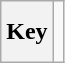<table class="wikitable" style="height:2.6em">
<tr>
<th>Key</th>
<td></td>
</tr>
</table>
